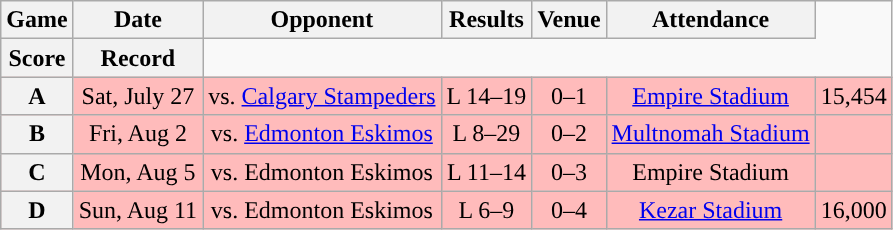<table class="wikitable" style="text-align:center">
<tr>
<th>Game</th>
<th>Date</th>
<th>Opponent</th>
<th>Results</th>
<th>Venue</th>
<th>Attendance</th>
</tr>
<tr>
<th>Score</th>
<th>Record</th>
</tr>
<tr style="background:#ffbbbb">
<th>A</th>
<td>Sat, July 27</td>
<td>vs. <a href='#'>Calgary Stampeders</a></td>
<td>L 14–19</td>
<td>0–1</td>
<td><a href='#'>Empire Stadium</a></td>
<td>15,454</td>
</tr>
<tr style="background:#ffbbbb">
<th>B</th>
<td>Fri, Aug 2</td>
<td>vs. <a href='#'>Edmonton Eskimos</a></td>
<td>L 8–29</td>
<td>0–2</td>
<td><a href='#'>Multnomah Stadium</a></td>
<td></td>
</tr>
<tr style="background:#ffbbbb">
<th>C</th>
<td>Mon, Aug 5</td>
<td>vs. Edmonton Eskimos</td>
<td>L 11–14</td>
<td>0–3</td>
<td>Empire Stadium</td>
<td></td>
</tr>
<tr style="background:#ffbbbb">
<th>D</th>
<td>Sun, Aug 11</td>
<td>vs. Edmonton Eskimos</td>
<td>L 6–9</td>
<td>0–4</td>
<td><a href='#'>Kezar Stadium</a></td>
<td>16,000</td>
</tr>
</table>
